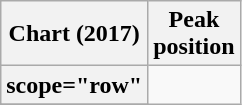<table class="wikitable plainrowheaders">
<tr>
<th>Chart (2017)</th>
<th>Peak<br>position</th>
</tr>
<tr>
<th>scope="row" </th>
</tr>
<tr>
</tr>
<tr>
</tr>
</table>
